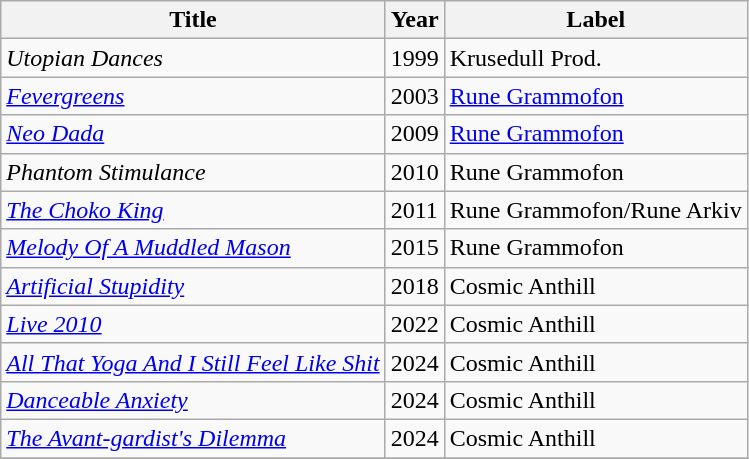<table class="wikitable">
<tr>
<th>Title</th>
<th>Year</th>
<th>Label</th>
</tr>
<tr>
<td><em>Utopian Dances</em></td>
<td>1999</td>
<td>Krusedull Prod.</td>
</tr>
<tr>
<td><em><a href='#'>Fevergreens</a></em></td>
<td>2003</td>
<td><a href='#'>Rune Grammofon</a></td>
</tr>
<tr>
<td><em><a href='#'>Neo Dada</a></em></td>
<td>2009</td>
<td><a href='#'>Rune Grammofon</a></td>
</tr>
<tr>
<td><em>Phantom Stimulance</em></td>
<td>2010</td>
<td>Rune Grammofon</td>
</tr>
<tr>
<td><em><a href='#'>The Choko King</a></em></td>
<td>2011</td>
<td>Rune Grammofon/Rune Arkiv</td>
</tr>
<tr>
<td><em><a href='#'>Melody Of A Muddled Mason</a></em></td>
<td>2015</td>
<td>Rune Grammofon</td>
</tr>
<tr>
<td><em><a href='#'>Artificial Stupidity</a></em></td>
<td>2018</td>
<td>Cosmic Anthill</td>
</tr>
<tr>
<td><em><a href='#'>Live 2010</a></em></td>
<td>2022</td>
<td>Cosmic Anthill</td>
</tr>
<tr>
<td><em><a href='#'>All That Yoga And I Still Feel Like Shit</a></em></td>
<td>2024</td>
<td>Cosmic Anthill</td>
</tr>
<tr>
<td><em><a href='#'>Danceable Anxiety</a></em></td>
<td>2024</td>
<td>Cosmic Anthill</td>
</tr>
<tr>
<td><em><a href='#'>The Avant-gardist's Dilemma</a></em></td>
<td>2024</td>
<td>Cosmic Anthill</td>
</tr>
<tr>
</tr>
</table>
